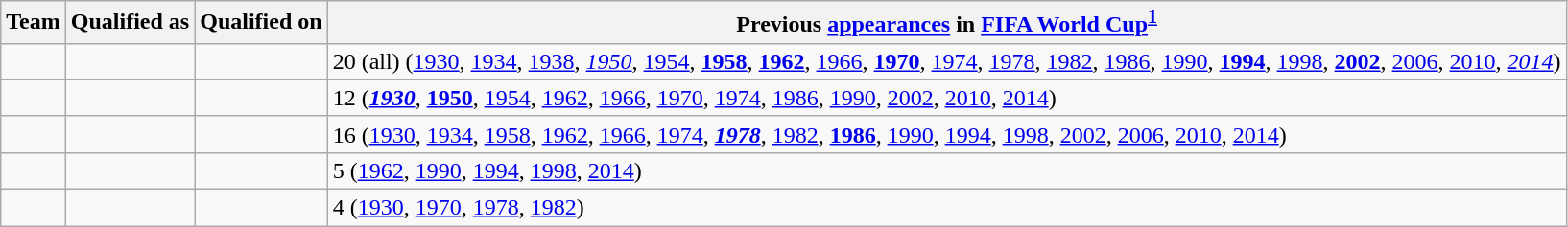<table class="wikitable sortable">
<tr>
<th>Team</th>
<th>Qualified as</th>
<th>Qualified on</th>
<th data-sort-type="number">Previous <a href='#'>appearances</a> in <a href='#'>FIFA World Cup</a><sup><a href='#'>1</a></sup></th>
</tr>
<tr>
<td></td>
<td></td>
<td></td>
<td>20 (all) (<a href='#'>1930</a>, <a href='#'>1934</a>, <a href='#'>1938</a>, <em><a href='#'>1950</a></em>, <a href='#'>1954</a>, <strong><a href='#'>1958</a></strong>, <strong><a href='#'>1962</a></strong>, <a href='#'>1966</a>, <strong><a href='#'>1970</a></strong>, <a href='#'>1974</a>, <a href='#'>1978</a>, <a href='#'>1982</a>, <a href='#'>1986</a>, <a href='#'>1990</a>, <strong><a href='#'>1994</a></strong>, <a href='#'>1998</a>, <strong><a href='#'>2002</a></strong>, <a href='#'>2006</a>, <a href='#'>2010</a>, <em><a href='#'>2014</a></em>)</td>
</tr>
<tr>
<td></td>
<td></td>
<td></td>
<td>12 (<strong><em><a href='#'>1930</a></em></strong>, <strong><a href='#'>1950</a></strong>, <a href='#'>1954</a>, <a href='#'>1962</a>, <a href='#'>1966</a>, <a href='#'>1970</a>, <a href='#'>1974</a>, <a href='#'>1986</a>, <a href='#'>1990</a>, <a href='#'>2002</a>, <a href='#'>2010</a>, <a href='#'>2014</a>)</td>
</tr>
<tr>
<td></td>
<td></td>
<td></td>
<td>16 (<a href='#'>1930</a>, <a href='#'>1934</a>, <a href='#'>1958</a>, <a href='#'>1962</a>, <a href='#'>1966</a>, <a href='#'>1974</a>, <strong><em><a href='#'>1978</a></em></strong>, <a href='#'>1982</a>, <strong><a href='#'>1986</a></strong>, <a href='#'>1990</a>, <a href='#'>1994</a>, <a href='#'>1998</a>, <a href='#'>2002</a>, <a href='#'>2006</a>, <a href='#'>2010</a>, <a href='#'>2014</a>)</td>
</tr>
<tr>
<td></td>
<td></td>
<td></td>
<td>5 (<a href='#'>1962</a>, <a href='#'>1990</a>, <a href='#'>1994</a>, <a href='#'>1998</a>, <a href='#'>2014</a>)</td>
</tr>
<tr>
<td></td>
<td></td>
<td></td>
<td>4 (<a href='#'>1930</a>, <a href='#'>1970</a>, <a href='#'>1978</a>, <a href='#'>1982</a>)</td>
</tr>
</table>
